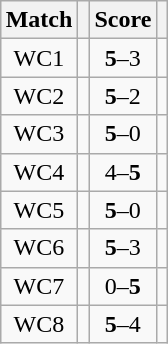<table class="wikitable" style="font-size: 100%; margin: 1em auto 1em auto;">
<tr>
<th>Match</th>
<th></th>
<th>Score</th>
<th></th>
</tr>
<tr>
<td align="center">WC1</td>
<td><strong></strong></td>
<td align="center"><strong>5</strong>–3</td>
<td></td>
</tr>
<tr>
<td align="center">WC2</td>
<td><strong></strong></td>
<td align="center"><strong>5</strong>–2</td>
<td></td>
</tr>
<tr>
<td align="center">WC3</td>
<td><strong></strong></td>
<td align="center"><strong>5</strong>–0</td>
<td></td>
</tr>
<tr>
<td align="center">WC4</td>
<td></td>
<td align="center">4–<strong>5</strong></td>
<td><strong></strong></td>
</tr>
<tr>
<td align="center">WC5</td>
<td><strong></strong></td>
<td align="center"><strong>5</strong>–0</td>
<td></td>
</tr>
<tr>
<td align="center">WC6</td>
<td><strong></strong></td>
<td align="center"><strong>5</strong>–3</td>
<td></td>
</tr>
<tr>
<td align="center">WC7</td>
<td></td>
<td align="center">0–<strong>5</strong></td>
<td><strong></strong></td>
</tr>
<tr>
<td align="center">WC8</td>
<td><strong></strong></td>
<td align="center"><strong>5</strong>–4</td>
<td></td>
</tr>
</table>
